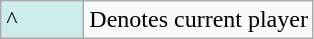<table class="wikitable">
<tr>
<td style="background:#cfecec; width:3em;">^</td>
<td>Denotes current player</td>
</tr>
</table>
